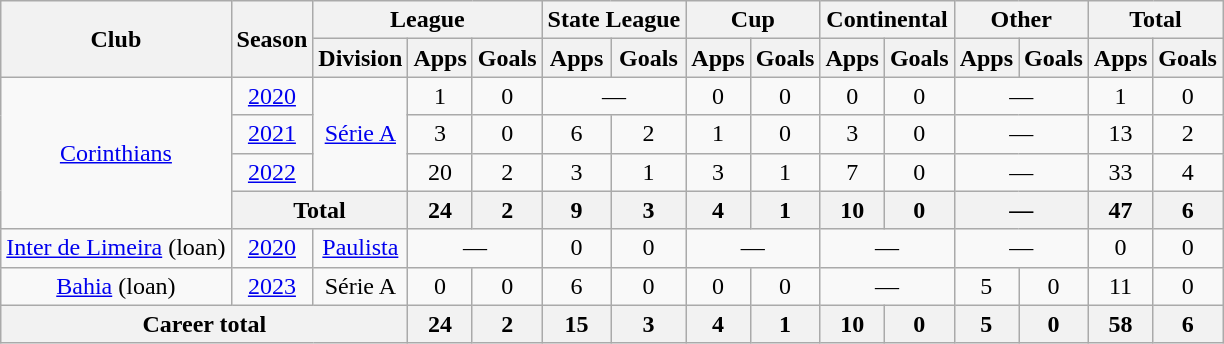<table class="wikitable" style="text-align: center;">
<tr>
<th rowspan="2">Club</th>
<th rowspan="2">Season</th>
<th colspan="3">League</th>
<th colspan="2">State League</th>
<th colspan="2">Cup</th>
<th colspan="2">Continental</th>
<th colspan="2">Other</th>
<th colspan="2">Total</th>
</tr>
<tr>
<th>Division</th>
<th>Apps</th>
<th>Goals</th>
<th>Apps</th>
<th>Goals</th>
<th>Apps</th>
<th>Goals</th>
<th>Apps</th>
<th>Goals</th>
<th>Apps</th>
<th>Goals</th>
<th>Apps</th>
<th>Goals</th>
</tr>
<tr>
<td rowspan="4" valign="center"><a href='#'>Corinthians</a></td>
<td><a href='#'>2020</a></td>
<td rowspan="3"><a href='#'>Série A</a></td>
<td>1</td>
<td>0</td>
<td colspan="2">—</td>
<td>0</td>
<td>0</td>
<td>0</td>
<td>0</td>
<td colspan="2">—</td>
<td>1</td>
<td>0</td>
</tr>
<tr>
<td><a href='#'>2021</a></td>
<td>3</td>
<td>0</td>
<td>6</td>
<td>2</td>
<td>1</td>
<td>0</td>
<td>3</td>
<td>0</td>
<td colspan="2">—</td>
<td>13</td>
<td>2</td>
</tr>
<tr>
<td><a href='#'>2022</a></td>
<td>20</td>
<td>2</td>
<td>3</td>
<td>1</td>
<td>3</td>
<td>1</td>
<td>7</td>
<td>0</td>
<td colspan="2">—</td>
<td>33</td>
<td>4</td>
</tr>
<tr>
<th colspan="2">Total</th>
<th>24</th>
<th>2</th>
<th>9</th>
<th>3</th>
<th>4</th>
<th>1</th>
<th>10</th>
<th>0</th>
<th colspan="2">—</th>
<th>47</th>
<th>6</th>
</tr>
<tr>
<td valign="center"><a href='#'>Inter de Limeira</a> (loan)</td>
<td><a href='#'>2020</a></td>
<td><a href='#'>Paulista</a></td>
<td colspan="2">—</td>
<td>0</td>
<td>0</td>
<td colspan="2">—</td>
<td colspan="2">—</td>
<td colspan="2">—</td>
<td>0</td>
<td>0</td>
</tr>
<tr>
<td valign="center"><a href='#'>Bahia</a> (loan)</td>
<td><a href='#'>2023</a></td>
<td>Série A</td>
<td>0</td>
<td>0</td>
<td>6</td>
<td>0</td>
<td>0</td>
<td>0</td>
<td colspan="2">—</td>
<td>5</td>
<td>0</td>
<td>11</td>
<td>0</td>
</tr>
<tr>
<th colspan="3"><strong>Career total</strong></th>
<th>24</th>
<th>2</th>
<th>15</th>
<th>3</th>
<th>4</th>
<th>1</th>
<th>10</th>
<th>0</th>
<th>5</th>
<th>0</th>
<th>58</th>
<th>6</th>
</tr>
</table>
